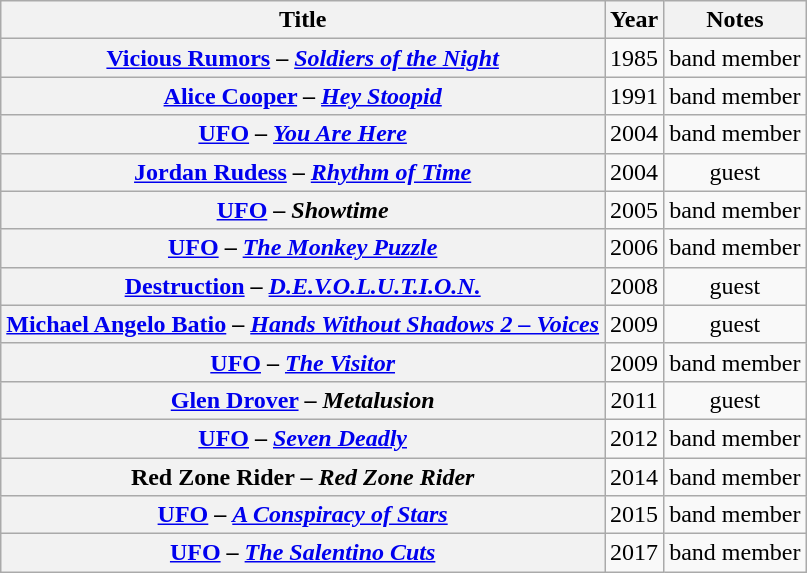<table class="wikitable plainrowheaders" style="text-align:center;">
<tr>
<th scope="col">Title</th>
<th scope="col">Year</th>
<th scope="col">Notes</th>
</tr>
<tr>
<th scope="row"><a href='#'>Vicious Rumors</a> – <em><a href='#'>Soldiers of the Night</a></em></th>
<td>1985</td>
<td>band member</td>
</tr>
<tr>
<th scope="row"><a href='#'>Alice Cooper</a> – <em><a href='#'>Hey Stoopid</a></em></th>
<td>1991</td>
<td>band member</td>
</tr>
<tr>
<th scope="row"><a href='#'>UFO</a> – <em><a href='#'>You Are Here</a></em></th>
<td>2004</td>
<td>band member</td>
</tr>
<tr>
<th scope="row"><a href='#'>Jordan Rudess</a> – <em><a href='#'>Rhythm of Time</a></em></th>
<td>2004</td>
<td>guest</td>
</tr>
<tr>
<th scope="row"><a href='#'>UFO</a> – <em>Showtime</em></th>
<td>2005</td>
<td>band member</td>
</tr>
<tr>
<th scope="row"><a href='#'>UFO</a> – <em><a href='#'>The Monkey Puzzle</a></em></th>
<td>2006</td>
<td>band member</td>
</tr>
<tr>
<th scope="row"><a href='#'>Destruction</a> – <em><a href='#'>D.E.V.O.L.U.T.I.O.N.</a></em></th>
<td>2008</td>
<td>guest</td>
</tr>
<tr>
<th scope="row"><a href='#'>Michael Angelo Batio</a> – <em><a href='#'>Hands Without Shadows 2 – Voices</a></em></th>
<td>2009</td>
<td>guest</td>
</tr>
<tr>
<th scope="row"><a href='#'>UFO</a> – <em><a href='#'>The Visitor</a></em></th>
<td>2009</td>
<td>band member</td>
</tr>
<tr>
<th scope="row"><a href='#'>Glen Drover</a> – <em>Metalusion</em></th>
<td>2011</td>
<td>guest</td>
</tr>
<tr>
<th scope="row"><a href='#'>UFO</a> – <em><a href='#'>Seven Deadly</a></em></th>
<td>2012</td>
<td>band member</td>
</tr>
<tr>
<th scope="row">Red Zone Rider – <em>Red Zone Rider</em></th>
<td>2014</td>
<td>band member</td>
</tr>
<tr>
<th scope="row"><a href='#'>UFO</a> – <em><a href='#'>A Conspiracy of Stars</a></em></th>
<td>2015</td>
<td>band member</td>
</tr>
<tr>
<th scope="row"><a href='#'>UFO</a> – <em><a href='#'>The Salentino Cuts</a></em></th>
<td>2017</td>
<td>band member</td>
</tr>
</table>
